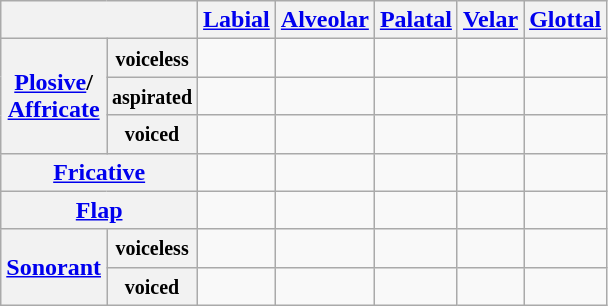<table class="wikitable" style="text-align:center">
<tr>
<th colspan="2"></th>
<th><a href='#'>Labial</a></th>
<th><a href='#'>Alveolar</a></th>
<th><a href='#'>Palatal</a></th>
<th><a href='#'>Velar</a></th>
<th><a href='#'>Glottal</a></th>
</tr>
<tr>
<th rowspan="3"><a href='#'>Plosive</a>/<br><a href='#'>Affricate</a></th>
<th><small>voiceless</small></th>
<td></td>
<td></td>
<td></td>
<td></td>
<td></td>
</tr>
<tr>
<th><small>aspirated</small></th>
<td></td>
<td></td>
<td></td>
<td></td>
<td></td>
</tr>
<tr>
<th><small>voiced</small></th>
<td></td>
<td></td>
<td></td>
<td></td>
<td></td>
</tr>
<tr>
<th colspan="2"><a href='#'>Fricative</a></th>
<td></td>
<td></td>
<td></td>
<td></td>
<td></td>
</tr>
<tr>
<th colspan="2"><a href='#'>Flap</a></th>
<td></td>
<td></td>
<td></td>
<td></td>
<td></td>
</tr>
<tr>
<th rowspan="2"><a href='#'>Sonorant</a></th>
<th><small>voiceless</small></th>
<td></td>
<td></td>
<td></td>
<td></td>
<td></td>
</tr>
<tr>
<th><small>voiced</small></th>
<td></td>
<td></td>
<td></td>
<td></td>
<td></td>
</tr>
</table>
